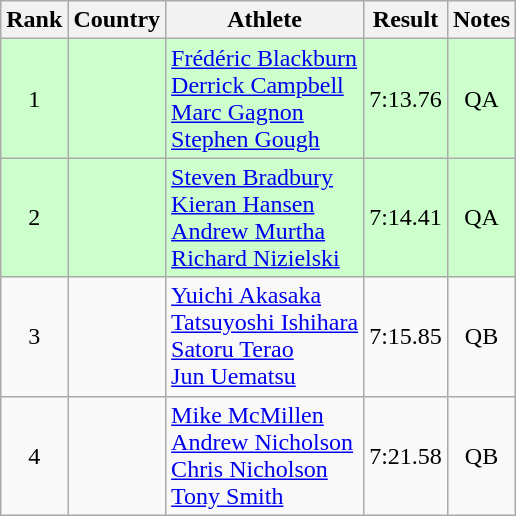<table class="wikitable" style="text-align:center">
<tr>
<th>Rank</th>
<th>Country</th>
<th>Athlete</th>
<th>Result</th>
<th>Notes</th>
</tr>
<tr bgcolor=ccffcc>
<td>1</td>
<td align=left></td>
<td align=left><a href='#'>Frédéric Blackburn</a> <br> <a href='#'>Derrick Campbell</a> <br> <a href='#'>Marc Gagnon</a> <br> <a href='#'>Stephen Gough</a></td>
<td>7:13.76</td>
<td>QA</td>
</tr>
<tr bgcolor=ccffcc>
<td>2</td>
<td align=left></td>
<td align=left><a href='#'>Steven Bradbury</a> <br> <a href='#'>Kieran Hansen</a> <br> <a href='#'>Andrew Murtha</a> <br> <a href='#'>Richard Nizielski</a></td>
<td>7:14.41</td>
<td>QA</td>
</tr>
<tr>
<td>3</td>
<td align=left></td>
<td align=left><a href='#'>Yuichi Akasaka</a> <br> <a href='#'>Tatsuyoshi Ishihara</a> <br> <a href='#'>Satoru Terao</a> <br> <a href='#'>Jun Uematsu</a></td>
<td>7:15.85</td>
<td>QB</td>
</tr>
<tr>
<td>4</td>
<td align=left></td>
<td align=left><a href='#'>Mike McMillen</a> <br> <a href='#'>Andrew Nicholson</a> <br> <a href='#'>Chris Nicholson</a> <br> <a href='#'>Tony Smith</a></td>
<td>7:21.58</td>
<td>QB</td>
</tr>
</table>
